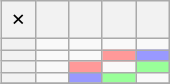<table class="wikitable" align="right" style="text-align:center">
<tr>
<th width=15>×</th>
<th width=15></th>
<th width=15></th>
<th width=15></th>
<th width=15></th>
</tr>
<tr>
<th></th>
<td></td>
<td></td>
<td></td>
<td></td>
</tr>
<tr>
<th></th>
<td></td>
<td></td>
<td style="background: #FF9999;"></td>
<td style="background: #9999FF;"></td>
</tr>
<tr>
<th></th>
<td></td>
<td style="background: #FF9999;"></td>
<td></td>
<td style="background: #99FF99;"></td>
</tr>
<tr>
<th></th>
<td></td>
<td style="background: #9999FF;"></td>
<td style="background: #99FF99;"></td>
<td></td>
</tr>
<tr>
</tr>
</table>
